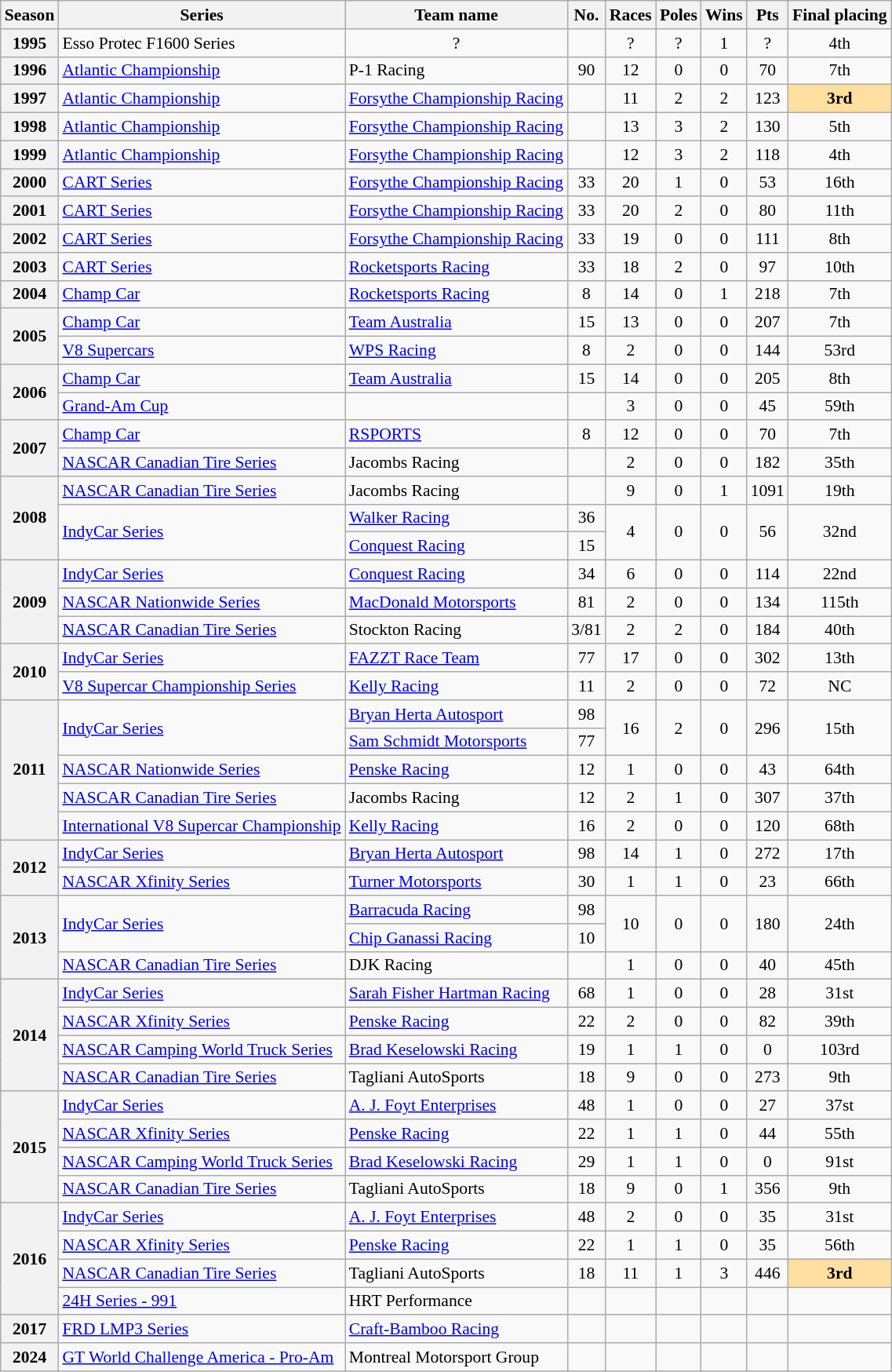<table class="wikitable" style="font-size: 90%;">
<tr>
<th>Season</th>
<th>Series</th>
<th>Team name</th>
<th>No.</th>
<th>Races</th>
<th>Poles</th>
<th>Wins</th>
<th>Pts</th>
<th>Final placing</th>
</tr>
<tr>
<th style="text-align:center;">1995</th>
<td>Esso Protec F1600 Series</td>
<td style="text-align:center;">?</td>
<td></td>
<td style="text-align:center;">?</td>
<td style="text-align:center;">?</td>
<td style="text-align:center;">1</td>
<td style="text-align:center;">?</td>
<td style="text-align:center;">4th</td>
</tr>
<tr>
<th style="text-align:center;">1996</th>
<td style="text-align:left;"><a href='#'>Atlantic Championship</a></td>
<td style="text-align:left;">P-1 Racing</td>
<td style="text-align:center;">90</td>
<td style="text-align:center;">12</td>
<td style="text-align:center;">0</td>
<td style="text-align:center;">0</td>
<td style="text-align:center;">70</td>
<td style="text-align:center;">7th</td>
</tr>
<tr>
<th style="text-align:center;">1997</th>
<td style="text-align:left;"><a href='#'>Atlantic Championship</a></td>
<td style="text-align:left;"><a href='#'>Forsythe Championship Racing</a></td>
<td style="text-align:center;"></td>
<td style="text-align:center;">11</td>
<td style="text-align:center;">2</td>
<td style="text-align:center;">2</td>
<td style="text-align:center;">123</td>
<td style="text-align:center; background:#ffdf9f;"><strong>3rd</strong></td>
</tr>
<tr>
<th style="text-align:center;">1998</th>
<td style="text-align:left;"><a href='#'>Atlantic Championship</a></td>
<td style="text-align:left;"><a href='#'>Forsythe Championship Racing</a></td>
<td style="text-align:center;"></td>
<td style="text-align:center;">13</td>
<td style="text-align:center;">3</td>
<td style="text-align:center;">2</td>
<td style="text-align:center;">130</td>
<td style="text-align:center;">5th</td>
</tr>
<tr>
<th style="text-align:center;">1999</th>
<td style="text-align:left;"><a href='#'>Atlantic Championship</a></td>
<td style="text-align:left;"><a href='#'>Forsythe Championship Racing</a></td>
<td style="text-align:center;"></td>
<td style="text-align:center;">12</td>
<td style="text-align:center;">3</td>
<td style="text-align:center;">2</td>
<td style="text-align:center;">118</td>
<td style="text-align:center;">4th</td>
</tr>
<tr>
<th style="text-align:center;">2000</th>
<td style="text-align:left;"><a href='#'>CART Series</a></td>
<td style="text-align:left;"><a href='#'>Forsythe Championship Racing</a></td>
<td style="text-align:center;">33</td>
<td style="text-align:center;">20</td>
<td style="text-align:center;">1</td>
<td style="text-align:center;">0</td>
<td style="text-align:center;">53</td>
<td style="text-align:center;">16th</td>
</tr>
<tr>
<th style="text-align:center;">2001</th>
<td style="text-align:left;"><a href='#'>CART Series</a></td>
<td style="text-align:left;"><a href='#'>Forsythe Championship Racing</a></td>
<td style="text-align:center;">33</td>
<td style="text-align:center;">20</td>
<td style="text-align:center;">2</td>
<td style="text-align:center;">0</td>
<td style="text-align:center;">80</td>
<td style="text-align:center;">11th</td>
</tr>
<tr>
<th style="text-align:center;">2002</th>
<td style="text-align:left;"><a href='#'>CART Series</a></td>
<td style="text-align:left;"><a href='#'>Forsythe Championship Racing</a></td>
<td style="text-align:center;">33</td>
<td style="text-align:center;">19</td>
<td style="text-align:center;">0</td>
<td style="text-align:center;">0</td>
<td style="text-align:center;">111</td>
<td style="text-align:center;">8th</td>
</tr>
<tr>
<th style="text-align:center;">2003</th>
<td style="text-align:left;"><a href='#'>CART Series</a></td>
<td style="text-align:left;"><a href='#'>Rocketsports Racing</a></td>
<td style="text-align:center;">33</td>
<td style="text-align:center;">18</td>
<td style="text-align:center;">2</td>
<td style="text-align:center;">0</td>
<td style="text-align:center;">97</td>
<td style="text-align:center;">10th</td>
</tr>
<tr>
<th style="text-align:center;">2004</th>
<td style="text-align:left;"><a href='#'>Champ Car</a></td>
<td style="text-align:left;"><a href='#'>Rocketsports Racing</a></td>
<td style="text-align:center;">8</td>
<td style="text-align:center;">14</td>
<td style="text-align:center;">0</td>
<td style="text-align:center;">1</td>
<td style="text-align:center;">218</td>
<td style="text-align:center;">7th</td>
</tr>
<tr>
<th style="text-align:center;" rowspan="2">2005</th>
<td style="text-align:left;"><a href='#'>Champ Car</a></td>
<td style="text-align:left;"><a href='#'>Team Australia</a></td>
<td style="text-align:center;">15</td>
<td style="text-align:center;">13</td>
<td style="text-align:center;">0</td>
<td style="text-align:center;">0</td>
<td style="text-align:center;">207</td>
<td style="text-align:center;">7th</td>
</tr>
<tr>
<td style="text-align:left;"><a href='#'>V8 Supercars</a></td>
<td style="text-align:left;"><a href='#'>WPS Racing</a></td>
<td style="text-align:center;">8</td>
<td style="text-align:center;">2</td>
<td style="text-align:center;">0</td>
<td style="text-align:center;">0</td>
<td style="text-align:center;">144</td>
<td style="text-align:center;">53rd</td>
</tr>
<tr>
<th style="text-align:center;" rowspan="2">2006</th>
<td style="text-align:left;"><a href='#'>Champ Car</a></td>
<td style="text-align:left;"><a href='#'>Team Australia</a></td>
<td style="text-align:center;">15</td>
<td style="text-align:center;">14</td>
<td style="text-align:center;">0</td>
<td style="text-align:center;">0</td>
<td style="text-align:center;">205</td>
<td style="text-align:center;">8th</td>
</tr>
<tr>
<td style="text-align:left;"><a href='#'>Grand-Am Cup</a></td>
<td style="text-align:left;"></td>
<td style="text-align:center;"></td>
<td style="text-align:center;">3</td>
<td style="text-align:center;">0</td>
<td style="text-align:center;">0</td>
<td style="text-align:center;">45</td>
<td style="text-align:center;">59th</td>
</tr>
<tr>
<th style="text-align:center;" rowspan="2">2007</th>
<td style="text-align:left;"><a href='#'>Champ Car</a></td>
<td style="text-align:left;"><a href='#'>RSPORTS</a></td>
<td style="text-align:center;">8</td>
<td style="text-align:center;">12</td>
<td style="text-align:center;">0</td>
<td style="text-align:center;">0</td>
<td style="text-align:center;">70</td>
<td style="text-align:center;">7th</td>
</tr>
<tr>
<td style="text-align:left;"><a href='#'>NASCAR Canadian Tire Series</a></td>
<td style="text-align:left;">Jacombs Racing</td>
<td style="text-align:center;"></td>
<td style="text-align:center;">2</td>
<td style="text-align:center;">0</td>
<td style="text-align:center;">0</td>
<td style="text-align:center;">182</td>
<td style="text-align:center;">35th</td>
</tr>
<tr>
<th style="text-align:center;" rowspan=3>2008</th>
<td style="text-align:left;"><a href='#'>NASCAR Canadian Tire Series</a></td>
<td style="text-align:left;">Jacombs Racing</td>
<td style="text-align:center;"></td>
<td style="text-align:center;">9</td>
<td style="text-align:center;">0</td>
<td style="text-align:center;">1</td>
<td style="text-align:center;">1091</td>
<td style="text-align:center;">19th</td>
</tr>
<tr>
<td rowspan=2><a href='#'>IndyCar Series</a></td>
<td><a href='#'>Walker Racing</a></td>
<td style="text-align:center;">36</td>
<td style="text-align:center;" rowspan=2>4</td>
<td style="text-align:center;" rowspan=2>0</td>
<td style="text-align:center;" rowspan=2>0</td>
<td style="text-align:center;" rowspan=2>56</td>
<td style="text-align:center;" rowspan=2>32nd</td>
</tr>
<tr>
<td><a href='#'>Conquest Racing</a></td>
<td style="text-align:center;">15</td>
</tr>
<tr>
<th style="text-align:center;" rowspan="3">2009</th>
<td style="text-align:left;"><a href='#'>IndyCar Series</a></td>
<td style="text-align:left;"><a href='#'>Conquest Racing</a></td>
<td style="text-align:center;">34</td>
<td style="text-align:center;">6</td>
<td style="text-align:center;">0</td>
<td style="text-align:center;">0</td>
<td style="text-align:center;">114</td>
<td style="text-align:center;">22nd</td>
</tr>
<tr>
<td style="text-align:left;"><a href='#'>NASCAR Nationwide Series</a></td>
<td style="text-align:left;"><a href='#'>MacDonald Motorsports</a></td>
<td style="text-align:center;">81</td>
<td style="text-align:center;">2</td>
<td style="text-align:center;">0</td>
<td style="text-align:center;">0</td>
<td style="text-align:center;">134</td>
<td style="text-align:center;">115th</td>
</tr>
<tr>
<td style="text-align:left;"><a href='#'>NASCAR Canadian Tire Series</a></td>
<td style="text-align:left;">Stockton Racing</td>
<td style="text-align:center;">3/81</td>
<td style="text-align:center;">2</td>
<td style="text-align:center;">2</td>
<td style="text-align:center;">0</td>
<td style="text-align:center;">184</td>
<td style="text-align:center;">40th</td>
</tr>
<tr>
<th style="text-align:center;" rowspan="2">2010</th>
<td style="text-align:left;"><a href='#'>IndyCar Series</a></td>
<td style="text-align:left;"><a href='#'>FAZZT Race Team</a></td>
<td style="text-align:center;">77</td>
<td style="text-align:center;">17</td>
<td style="text-align:center;">0</td>
<td style="text-align:center;">0</td>
<td style="text-align:center;">302</td>
<td style="text-align:center;">13th</td>
</tr>
<tr>
<td style="text-align:left;"><a href='#'>V8 Supercar Championship Series</a></td>
<td style="text-align:left;"><a href='#'>Kelly Racing</a></td>
<td style="text-align:center;">11</td>
<td style="text-align:center;">2</td>
<td style="text-align:center;">0</td>
<td style="text-align:center;">0</td>
<td style="text-align:center;">72</td>
<td style="text-align:center;">NC</td>
</tr>
<tr>
<th style="text-align:center;" rowspan=5>2011</th>
<td rowspan=2><a href='#'>IndyCar Series</a></td>
<td><a href='#'>Bryan Herta Autosport</a></td>
<td style="text-align:center;">98</td>
<td style="text-align:center;" rowspan=2>16</td>
<td style="text-align:center;" rowspan=2>2</td>
<td style="text-align:center;" rowspan=2>0</td>
<td style="text-align:center;" rowspan=2>296</td>
<td style="text-align:center;" rowspan=2>15th</td>
</tr>
<tr>
<td><a href='#'>Sam Schmidt Motorsports</a></td>
<td style="text-align:center;">77</td>
</tr>
<tr>
<td style="text-align:left;"><a href='#'>NASCAR Nationwide Series</a></td>
<td style="text-align:left;"><a href='#'>Penske Racing</a></td>
<td style="text-align:center;">12</td>
<td style="text-align:center;">1</td>
<td style="text-align:center;">0</td>
<td style="text-align:center;">0</td>
<td style="text-align:center;">43</td>
<td style="text-align:center;">64th</td>
</tr>
<tr>
<td style="text-align:left;"><a href='#'>NASCAR Canadian Tire Series</a></td>
<td style="text-align:left;">Jacombs Racing</td>
<td style="text-align:center;">12</td>
<td style="text-align:center;">2</td>
<td style="text-align:center;">1</td>
<td style="text-align:center;">0</td>
<td style="text-align:center;">307</td>
<td style="text-align:center;">37th</td>
</tr>
<tr>
<td style="text-align:left;"><a href='#'>International V8 Supercar Championship</a></td>
<td style="text-align:left;"><a href='#'>Kelly Racing</a></td>
<td style="text-align:center;">16</td>
<td style="text-align:center;">2</td>
<td style="text-align:center;">0</td>
<td style="text-align:center;">0</td>
<td style="text-align:center;">120</td>
<td style="text-align:center;">68th</td>
</tr>
<tr>
<th style="text-align:center;" rowspan=2>2012</th>
<td><a href='#'>IndyCar Series</a></td>
<td><a href='#'>Bryan Herta Autosport</a></td>
<td style="text-align:center;">98</td>
<td style="text-align:center;">14</td>
<td style="text-align:center;">1</td>
<td style="text-align:center;">0</td>
<td style="text-align:center;">272</td>
<td style="text-align:center;">17th</td>
</tr>
<tr>
<td><a href='#'>NASCAR Xfinity Series</a></td>
<td><a href='#'>Turner Motorsports</a></td>
<td style="text-align:center;">30</td>
<td style="text-align:center;">1</td>
<td style="text-align:center;">1</td>
<td style="text-align:center;">0</td>
<td style="text-align:center;">23</td>
<td style="text-align:center;">66th</td>
</tr>
<tr>
<th style="text-align:center;" rowspan=3>2013</th>
<td rowspan=2><a href='#'>IndyCar Series</a></td>
<td><a href='#'>Barracuda Racing</a></td>
<td style="text-align:center;">98</td>
<td style="text-align:center;" rowspan=2>10</td>
<td style="text-align:center;" rowspan=2>0</td>
<td style="text-align:center;" rowspan=2>0</td>
<td style="text-align:center;" rowspan=2>180</td>
<td style="text-align:center;" rowspan=2>24th</td>
</tr>
<tr>
<td><a href='#'>Chip Ganassi Racing</a></td>
<td style="text-align:center;">10</td>
</tr>
<tr>
<td style="text-align:left;"><a href='#'>NASCAR Canadian Tire Series</a></td>
<td style="text-align:left;">DJK Racing</td>
<td style="text-align:center;"></td>
<td style="text-align:center;">1</td>
<td style="text-align:center;">0</td>
<td style="text-align:center;">0</td>
<td style="text-align:center;">40</td>
<td style="text-align:center;">45th</td>
</tr>
<tr>
<th style="text-align:center;" rowspan=4>2014</th>
<td><a href='#'>IndyCar Series</a></td>
<td><a href='#'>Sarah Fisher Hartman Racing</a></td>
<td style="text-align:center;">68</td>
<td style="text-align:center;">1</td>
<td style="text-align:center;">0</td>
<td style="text-align:center;">0</td>
<td style="text-align:center;">28</td>
<td style="text-align:center;">31st</td>
</tr>
<tr>
<td><a href='#'>NASCAR Xfinity Series</a></td>
<td><a href='#'>Penske Racing</a></td>
<td style="text-align:center;">22</td>
<td style="text-align:center;">2</td>
<td style="text-align:center;">0</td>
<td style="text-align:center;">0</td>
<td style="text-align:center;">82</td>
<td style="text-align:center;">39th</td>
</tr>
<tr>
<td><a href='#'>NASCAR Camping World Truck Series</a></td>
<td><a href='#'>Brad Keselowski Racing</a></td>
<td style="text-align:center;">19</td>
<td style="text-align:center;">1</td>
<td style="text-align:center;">1</td>
<td style="text-align:center;">0</td>
<td style="text-align:center;">0</td>
<td style="text-align:center;">103rd</td>
</tr>
<tr>
<td style="text-align:left;"><a href='#'>NASCAR Canadian Tire Series</a></td>
<td style="text-align:left;">Tagliani AutoSports</td>
<td style="text-align:center;">18</td>
<td style="text-align:center;">9</td>
<td style="text-align:center;">0</td>
<td style="text-align:center;">0</td>
<td style="text-align:center;">273</td>
<td style="text-align:center;">9th</td>
</tr>
<tr>
<th style="text-align:center;" rowspan=4>2015</th>
<td><a href='#'>IndyCar Series</a></td>
<td><a href='#'>A. J. Foyt Enterprises</a></td>
<td style="text-align:center;">48</td>
<td style="text-align:center;">1</td>
<td style="text-align:center;">0</td>
<td style="text-align:center;">0</td>
<td style="text-align:center;">27</td>
<td style="text-align:center;">37st</td>
</tr>
<tr>
<td><a href='#'>NASCAR Xfinity Series</a></td>
<td><a href='#'>Penske Racing</a></td>
<td style="text-align:center;">22</td>
<td style="text-align:center;">1</td>
<td style="text-align:center;">1</td>
<td style="text-align:center;">0</td>
<td style="text-align:center;">44</td>
<td style="text-align:center;">55th</td>
</tr>
<tr>
<td><a href='#'>NASCAR Camping World Truck Series</a></td>
<td><a href='#'>Brad Keselowski Racing</a></td>
<td style="text-align:center;">29</td>
<td style="text-align:center;">1</td>
<td style="text-align:center;">1</td>
<td style="text-align:center;">0</td>
<td style="text-align:center;">0</td>
<td style="text-align:center;">91st</td>
</tr>
<tr>
<td style="text-align:left;"><a href='#'>NASCAR Canadian Tire Series</a></td>
<td style="text-align:left;">Tagliani AutoSports</td>
<td style="text-align:center;">18</td>
<td style="text-align:center;">9</td>
<td style="text-align:center;">0</td>
<td style="text-align:center;">1</td>
<td style="text-align:center;">356</td>
<td style="text-align:center;">9th</td>
</tr>
<tr>
<th rowspan="4" style="text-align:center;">2016</th>
<td><a href='#'>IndyCar Series</a></td>
<td><a href='#'>A. J. Foyt Enterprises</a></td>
<td style="text-align:center;">48</td>
<td style="text-align:center;">2</td>
<td style="text-align:center;">0</td>
<td style="text-align:center;">0</td>
<td style="text-align:center;">35</td>
<td style="text-align:center;">31st</td>
</tr>
<tr>
<td><a href='#'>NASCAR Xfinity Series</a></td>
<td><a href='#'>Penske Racing</a></td>
<td style="text-align:center;">22</td>
<td style="text-align:center;">1</td>
<td style="text-align:center;">1</td>
<td style="text-align:center;">0</td>
<td style="text-align:center;">35</td>
<td style="text-align:center;">56th</td>
</tr>
<tr>
<td style="text-align:left;"><a href='#'>NASCAR Canadian Tire Series</a></td>
<td style="text-align:left;">Tagliani AutoSports</td>
<td style="text-align:center;">18</td>
<td style="text-align:center;">11</td>
<td style="text-align:center;">1</td>
<td style="text-align:center;">3</td>
<td style="text-align:center;">446</td>
<td style="text-align:center; background:#ffdf9f;"><strong>3rd</strong></td>
</tr>
<tr>
<td><a href='#'>24H Series - 991</a></td>
<td>HRT Performance</td>
<td></td>
<td></td>
<td></td>
<td></td>
<td></td>
<td></td>
</tr>
<tr>
<th>2017</th>
<td><a href='#'>FRD LMP3 Series</a></td>
<td><a href='#'>Craft-Bamboo Racing</a></td>
<td></td>
<td></td>
<td></td>
<td></td>
<td></td>
<td></td>
</tr>
<tr>
<th>2024</th>
<td><a href='#'>GT World Challenge America - Pro-Am</a></td>
<td>Montreal Motorsport Group</td>
<td></td>
<td></td>
<td></td>
<td></td>
<td></td>
<td></td>
</tr>
</table>
